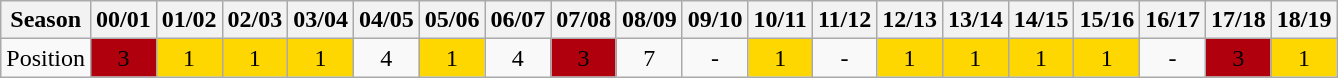<table class="wikitable" style="text-align: Center;">
<tr>
<th>Season</th>
<th>00/01</th>
<th>01/02</th>
<th>02/03</th>
<th>03/04</th>
<th>04/05</th>
<th>05/06</th>
<th>06/07</th>
<th>07/08</th>
<th>08/09</th>
<th>09/10</th>
<th>10/11</th>
<th>11/12</th>
<th>12/13</th>
<th>13/14</th>
<th>14/15</th>
<th>15/16</th>
<th>16/17</th>
<th>17/18</th>
<th>18/19</th>
</tr>
<tr>
<td>Position</td>
<td bgcolor=bronze>3</td>
<td bgcolor=gold>1</td>
<td bgcolor=gold>1</td>
<td bgcolor=gold>1</td>
<td>4</td>
<td bgcolor=gold>1</td>
<td>4</td>
<td bgcolor=bronze>3</td>
<td>7</td>
<td>-</td>
<td bgcolor=gold>1</td>
<td>-</td>
<td bgcolor=gold>1</td>
<td bgcolor=gold>1</td>
<td bgcolor=gold>1</td>
<td bgcolor=gold>1</td>
<td>-</td>
<td bgcolor=bronze>3</td>
<td bgcolor=gold>1</td>
</tr>
</table>
